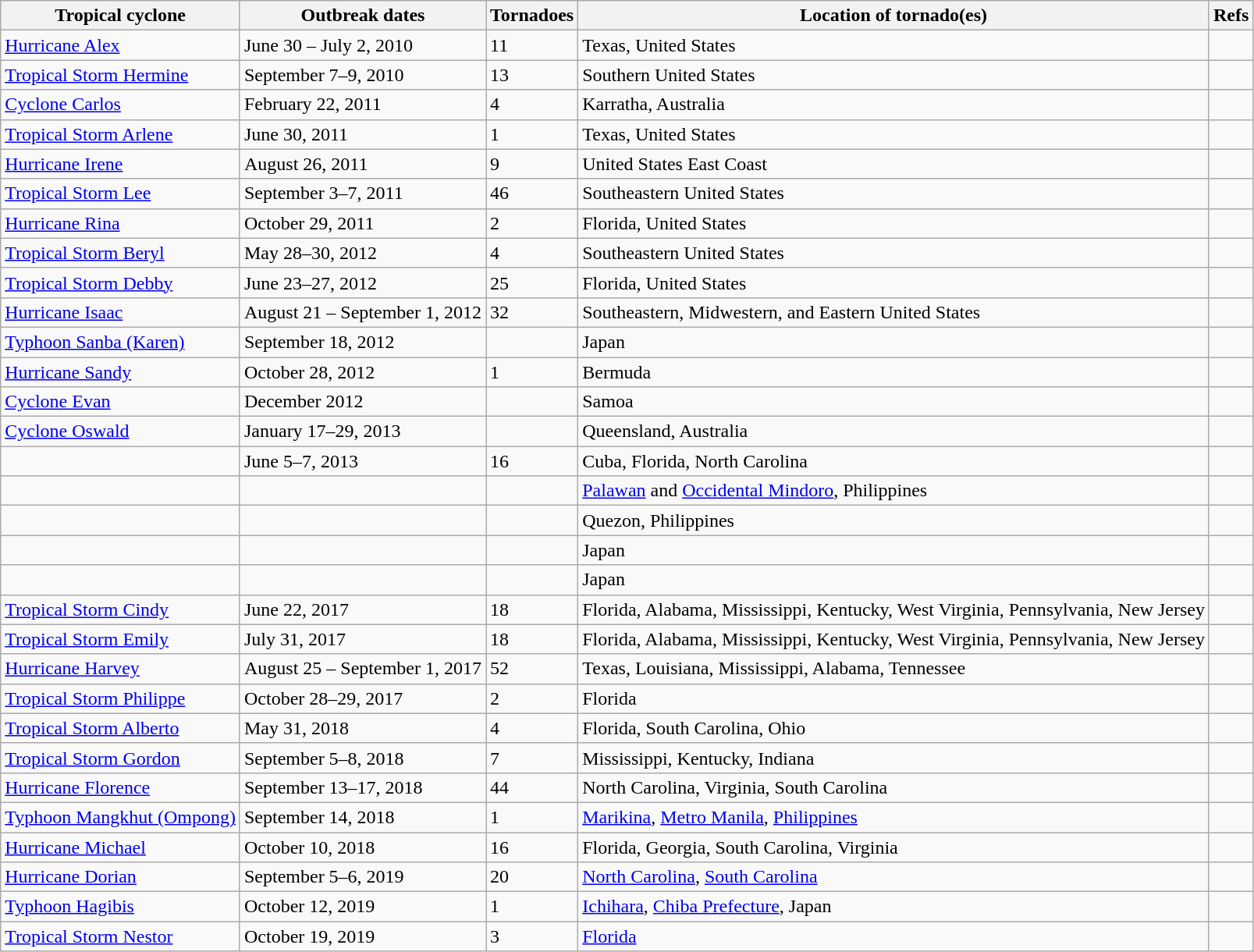<table class="wikitable">
<tr>
<th>Tropical cyclone</th>
<th>Outbreak dates</th>
<th>Tornadoes</th>
<th>Location of tornado(es)</th>
<th>Refs</th>
</tr>
<tr>
<td><a href='#'>Hurricane Alex</a></td>
<td>June 30 – July 2, 2010</td>
<td>11</td>
<td>Texas, United States</td>
<td></td>
</tr>
<tr>
<td><a href='#'>Tropical Storm Hermine</a></td>
<td>September 7–9, 2010</td>
<td>13</td>
<td>Southern United States</td>
<td></td>
</tr>
<tr>
<td><a href='#'>Cyclone Carlos</a></td>
<td>February 22, 2011</td>
<td>4</td>
<td>Karratha, Australia</td>
<td></td>
</tr>
<tr>
<td><a href='#'>Tropical Storm Arlene</a></td>
<td>June 30, 2011</td>
<td>1</td>
<td>Texas, United States</td>
<td></td>
</tr>
<tr>
<td><a href='#'>Hurricane Irene</a></td>
<td>August 26, 2011</td>
<td>9</td>
<td>United States East Coast</td>
<td></td>
</tr>
<tr>
<td><a href='#'>Tropical Storm Lee</a></td>
<td>September 3–7, 2011</td>
<td>46</td>
<td>Southeastern United States</td>
<td></td>
</tr>
<tr>
<td><a href='#'>Hurricane Rina</a></td>
<td>October 29, 2011</td>
<td>2</td>
<td>Florida, United States</td>
<td></td>
</tr>
<tr>
<td><a href='#'>Tropical Storm Beryl</a></td>
<td>May 28–30, 2012</td>
<td>4</td>
<td>Southeastern United States</td>
<td></td>
</tr>
<tr>
<td><a href='#'>Tropical Storm Debby</a></td>
<td>June 23–27, 2012</td>
<td>25</td>
<td>Florida, United States</td>
<td></td>
</tr>
<tr>
<td><a href='#'>Hurricane Isaac</a></td>
<td>August 21 – September 1, 2012</td>
<td>32</td>
<td>Southeastern, Midwestern, and Eastern United States</td>
<td></td>
</tr>
<tr>
<td><a href='#'>Typhoon Sanba (Karen)</a></td>
<td>September 18, 2012</td>
<td></td>
<td>Japan</td>
<td></td>
</tr>
<tr>
<td><a href='#'>Hurricane Sandy</a></td>
<td>October 28, 2012</td>
<td>1</td>
<td>Bermuda</td>
<td></td>
</tr>
<tr>
<td><a href='#'>Cyclone Evan</a></td>
<td>December 2012</td>
<td></td>
<td>Samoa</td>
<td></td>
</tr>
<tr>
<td><a href='#'>Cyclone Oswald</a></td>
<td>January 17–29, 2013</td>
<td></td>
<td>Queensland, Australia</td>
<td></td>
</tr>
<tr>
<td></td>
<td>June 5–7, 2013</td>
<td>16</td>
<td>Cuba, Florida, North Carolina</td>
<td></td>
</tr>
<tr>
<td></td>
<td></td>
<td></td>
<td><a href='#'>Palawan</a> and <a href='#'>Occidental Mindoro</a>, Philippines</td>
<td></td>
</tr>
<tr>
<td></td>
<td></td>
<td></td>
<td>Quezon, Philippines</td>
<td></td>
</tr>
<tr>
<td></td>
<td></td>
<td></td>
<td>Japan</td>
<td></td>
</tr>
<tr>
<td></td>
<td></td>
<td></td>
<td>Japan</td>
<td></td>
</tr>
<tr>
<td><a href='#'>Tropical Storm Cindy</a></td>
<td>June 22, 2017</td>
<td>18</td>
<td>Florida, Alabama, Mississippi, Kentucky, West Virginia, Pennsylvania, New Jersey</td>
<td></td>
</tr>
<tr>
<td><a href='#'>Tropical Storm Emily</a></td>
<td>July 31, 2017</td>
<td>18</td>
<td>Florida, Alabama, Mississippi, Kentucky, West Virginia, Pennsylvania, New Jersey</td>
<td></td>
</tr>
<tr>
<td><a href='#'>Hurricane Harvey</a></td>
<td>August 25 – September 1, 2017</td>
<td>52</td>
<td>Texas, Louisiana, Mississippi, Alabama, Tennessee</td>
<td></td>
</tr>
<tr>
<td><a href='#'>Tropical Storm Philippe</a></td>
<td>October 28–29, 2017</td>
<td>2</td>
<td>Florida</td>
<td></td>
</tr>
<tr>
<td><a href='#'>Tropical Storm Alberto</a></td>
<td>May 31, 2018</td>
<td>4</td>
<td>Florida, South Carolina, Ohio</td>
<td></td>
</tr>
<tr>
<td><a href='#'>Tropical Storm Gordon</a></td>
<td>September 5–8, 2018</td>
<td>7</td>
<td>Mississippi, Kentucky, Indiana</td>
<td></td>
</tr>
<tr>
<td><a href='#'>Hurricane Florence</a></td>
<td>September 13–17, 2018</td>
<td>44</td>
<td>North Carolina, Virginia, South Carolina</td>
<td></td>
</tr>
<tr>
<td><a href='#'>Typhoon Mangkhut (Ompong)</a></td>
<td>September 14, 2018</td>
<td>1</td>
<td><a href='#'>Marikina</a>, <a href='#'>Metro Manila</a>, <a href='#'>Philippines</a></td>
<td></td>
</tr>
<tr>
<td><a href='#'>Hurricane Michael</a></td>
<td>October 10, 2018</td>
<td>16</td>
<td>Florida, Georgia, South Carolina, Virginia</td>
<td></td>
</tr>
<tr>
<td><a href='#'>Hurricane Dorian</a></td>
<td>September 5–6, 2019</td>
<td>20</td>
<td><a href='#'>North Carolina</a>, <a href='#'>South Carolina</a></td>
<td></td>
</tr>
<tr>
<td><a href='#'>Typhoon Hagibis</a></td>
<td>October 12, 2019</td>
<td>1</td>
<td><a href='#'>Ichihara</a>, <a href='#'>Chiba Prefecture</a>, Japan</td>
<td></td>
</tr>
<tr>
<td><a href='#'>Tropical Storm Nestor</a></td>
<td>October 19, 2019</td>
<td>3</td>
<td><a href='#'>Florida</a></td>
<td></td>
</tr>
</table>
